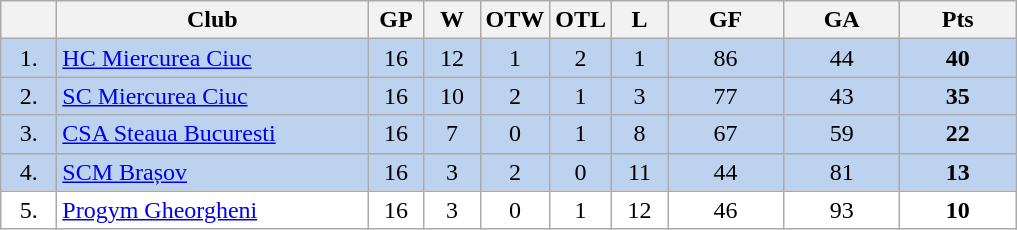<table class="wikitable">
<tr>
<th width="30"></th>
<th width="200">Club</th>
<th width="30">GP</th>
<th width="30">W</th>
<th width="30">OTW</th>
<th width="30">OTL</th>
<th width="30">L</th>
<th width="70">GF</th>
<th width="70">GA</th>
<th width="70">Pts</th>
</tr>
<tr bgcolor="#BCD2EE" align="center">
<td>1.</td>
<td align="left"><a href='#'>HC Miercurea Ciuc</a></td>
<td>16</td>
<td>12</td>
<td>1</td>
<td>2</td>
<td>1</td>
<td>86</td>
<td>44</td>
<td><strong>40</strong></td>
</tr>
<tr bgcolor="#BCD2EE" align="center">
<td>2.</td>
<td align="left"><a href='#'>SC Miercurea Ciuc</a></td>
<td>16</td>
<td>10</td>
<td>2</td>
<td>1</td>
<td>3</td>
<td>77</td>
<td>43</td>
<td><strong>35</strong></td>
</tr>
<tr bgcolor="#BCD2EE" align="center">
<td>3.</td>
<td align="left"><a href='#'>CSA Steaua Bucuresti</a></td>
<td>16</td>
<td>7</td>
<td>0</td>
<td>1</td>
<td>8</td>
<td>67</td>
<td>59</td>
<td><strong>22</strong></td>
</tr>
<tr bgcolor="#BCD2EE" align="center">
<td>4.</td>
<td align="left"><a href='#'>SCM Brașov</a></td>
<td>16</td>
<td>3</td>
<td>2</td>
<td>0</td>
<td>11</td>
<td>44</td>
<td>81</td>
<td><strong>13</strong></td>
</tr>
<tr bgcolor="#FFFFFF" align="center">
<td>5.</td>
<td align="left"><a href='#'>Progym Gheorgheni</a></td>
<td>16</td>
<td>3</td>
<td>0</td>
<td>1</td>
<td>12</td>
<td>46</td>
<td>93</td>
<td><strong>10</strong></td>
</tr>
</table>
